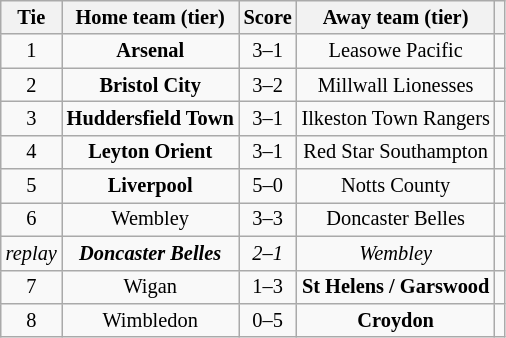<table class="wikitable" style="text-align:center; font-size:85%">
<tr>
<th>Tie</th>
<th>Home team (tier)</th>
<th>Score</th>
<th>Away team (tier)</th>
<th></th>
</tr>
<tr>
<td align="center">1</td>
<td><strong>Arsenal</strong></td>
<td align="center">3–1</td>
<td>Leasowe Pacific</td>
<td></td>
</tr>
<tr>
<td align="center">2</td>
<td><strong>Bristol City</strong></td>
<td align="center">3–2</td>
<td>Millwall Lionesses</td>
<td></td>
</tr>
<tr>
<td align="center">3</td>
<td><strong>Huddersfield Town</strong></td>
<td align="center">3–1</td>
<td>Ilkeston Town Rangers</td>
<td></td>
</tr>
<tr>
<td align="center">4</td>
<td><strong>Leyton Orient</strong></td>
<td align="center">3–1</td>
<td>Red Star Southampton</td>
<td></td>
</tr>
<tr>
<td align="center">5</td>
<td><strong>Liverpool</strong></td>
<td align="center">5–0</td>
<td>Notts County</td>
<td></td>
</tr>
<tr>
<td align="center">6</td>
<td>Wembley</td>
<td align="center">3–3 </td>
<td>Doncaster Belles</td>
<td></td>
</tr>
<tr>
<td align="center"><em>replay</em></td>
<td><strong><em>Doncaster Belles</em></strong></td>
<td align="center"><em>2–1</em></td>
<td><em>Wembley</em></td>
<td></td>
</tr>
<tr>
<td align="center">7</td>
<td>Wigan</td>
<td align="center">1–3</td>
<td><strong>St Helens / Garswood</strong></td>
<td></td>
</tr>
<tr>
<td align="center">8</td>
<td>Wimbledon</td>
<td align="center">0–5</td>
<td><strong>Croydon</strong></td>
<td></td>
</tr>
</table>
